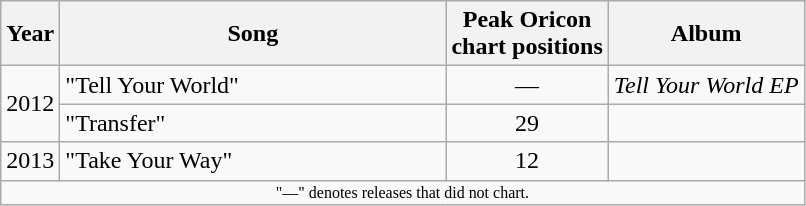<table class="wikitable" border="1">
<tr>
<th rowspan="1">Year</th>
<th rowspan="1" width="250">Song</th>
<th colspan="1">Peak Oricon<br> chart positions</th>
<th rowspan="1">Album</th>
</tr>
<tr>
<td rowspan="2">2012</td>
<td align="left">"Tell Your World"</td>
<td align="center">—</td>
<td><em>Tell Your World EP</em></td>
</tr>
<tr>
<td align="left">"Transfer"</td>
<td align="center">29</td>
<td></td>
</tr>
<tr>
<td rowspan="1">2013</td>
<td align="left">"Take Your Way"</td>
<td align="center">12</td>
<td></td>
</tr>
<tr>
<td align="center" colspan="13" style="font-size: 8pt">"—" denotes releases that did not chart.</td>
</tr>
</table>
